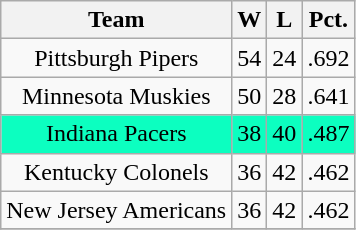<table class="wikitable" style="text-align: center;">
<tr>
<th>Team</th>
<th>W</th>
<th>L</th>
<th>Pct.</th>
</tr>
<tr>
<td>Pittsburgh Pipers</td>
<td>54</td>
<td>24</td>
<td>.692</td>
</tr>
<tr>
<td>Minnesota Muskies</td>
<td>50</td>
<td>28</td>
<td>.641</td>
</tr>
<tr bgcolor=“ccffcc”>
<td>Indiana Pacers</td>
<td>38</td>
<td>40</td>
<td>.487</td>
</tr>
<tr>
<td>Kentucky Colonels</td>
<td>36</td>
<td>42</td>
<td>.462</td>
</tr>
<tr>
<td>New Jersey Americans</td>
<td>36</td>
<td>42</td>
<td>.462</td>
</tr>
<tr>
</tr>
</table>
